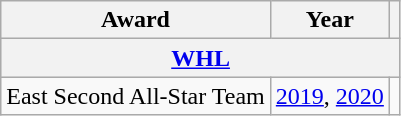<table class="wikitable">
<tr>
<th>Award</th>
<th>Year</th>
<th></th>
</tr>
<tr ALIGN="center" bgcolor="#e0e0e0">
<th colspan="3"><a href='#'>WHL</a></th>
</tr>
<tr>
<td>East Second All-Star Team</td>
<td><a href='#'>2019</a>, <a href='#'>2020</a></td>
<td></td>
</tr>
</table>
